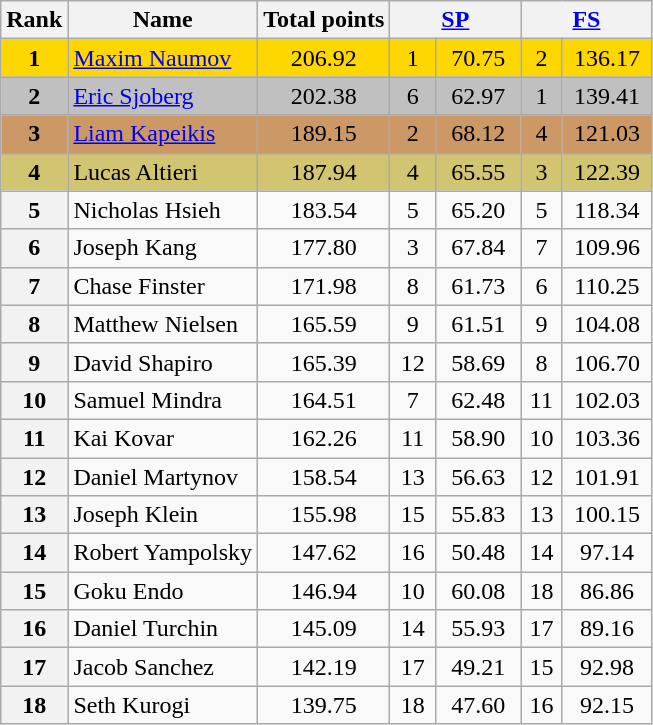<table class="wikitable sortable">
<tr>
<th>Rank</th>
<th>Name</th>
<th>Total points</th>
<th colspan="2" width="80px"><a href='#'>SP</a></th>
<th colspan="2" width="80px"><a href='#'>FS</a></th>
</tr>
<tr bgcolor="gold">
<td align="center"><strong>1</strong></td>
<td><a href='#'>Maxim Naumov</a></td>
<td align="center">206.92</td>
<td align="center">1</td>
<td align="center">70.75</td>
<td align="center">2</td>
<td align="center">136.17</td>
</tr>
<tr bgcolor="silver">
<td align="center"><strong>2</strong></td>
<td><a href='#'>Eric Sjoberg</a></td>
<td align="center">202.38</td>
<td align="center">6</td>
<td align="center">62.97</td>
<td align="center">1</td>
<td align="center">139.41</td>
</tr>
<tr bgcolor="cc9966">
<td align="center"><strong>3</strong></td>
<td><a href='#'>Liam Kapeikis</a></td>
<td align="center">189.15</td>
<td align="center">2</td>
<td align="center">68.12</td>
<td align="center">4</td>
<td align="center">121.03</td>
</tr>
<tr bgcolor="#d1c571">
<td align="center"><strong>4</strong></td>
<td>Lucas Altieri</td>
<td align="center">187.94</td>
<td align="center">4</td>
<td align="center">65.55</td>
<td align="center">3</td>
<td align="center">122.39</td>
</tr>
<tr>
<th>5</th>
<td>Nicholas Hsieh</td>
<td align="center">183.54</td>
<td align="center">5</td>
<td align="center">65.20</td>
<td align="center">5</td>
<td align="center">118.34</td>
</tr>
<tr>
<th>6</th>
<td>Joseph Kang</td>
<td align="center">177.80</td>
<td align="center">3</td>
<td align="center">67.84</td>
<td align="center">7</td>
<td align="center">109.96</td>
</tr>
<tr>
<th>7</th>
<td>Chase Finster</td>
<td align="center">171.98</td>
<td align="center">8</td>
<td align="center">61.73</td>
<td align="center">6</td>
<td align="center">110.25</td>
</tr>
<tr>
<th>8</th>
<td>Matthew Nielsen</td>
<td align="center">165.59</td>
<td align="center">9</td>
<td align="center">61.51</td>
<td align="center">9</td>
<td align="center">104.08</td>
</tr>
<tr>
<th>9</th>
<td>David Shapiro</td>
<td align="center">165.39</td>
<td align="center">12</td>
<td align="center">58.69</td>
<td align="center">8</td>
<td align="center">106.70</td>
</tr>
<tr>
<th>10</th>
<td>Samuel Mindra</td>
<td align="center">164.51</td>
<td align="center">7</td>
<td align="center">62.48</td>
<td align="center">11</td>
<td align="center">102.03</td>
</tr>
<tr>
<th>11</th>
<td>Kai Kovar</td>
<td align="center">162.26</td>
<td align="center">11</td>
<td align="center">58.90</td>
<td align="center">10</td>
<td align="center">103.36</td>
</tr>
<tr>
<th>12</th>
<td>Daniel Martynov</td>
<td align="center">158.54</td>
<td align="center">13</td>
<td align="center">56.63</td>
<td align="center">12</td>
<td align="center">101.91</td>
</tr>
<tr>
<th>13</th>
<td>Joseph Klein</td>
<td align="center">155.98</td>
<td align="center">15</td>
<td align="center">55.83</td>
<td align="center">13</td>
<td align="center">100.15</td>
</tr>
<tr>
<th>14</th>
<td>Robert Yampolsky</td>
<td align="center">147.62</td>
<td align="center">16</td>
<td align="center">50.48</td>
<td align="center">14</td>
<td align="center">97.14</td>
</tr>
<tr>
<th>15</th>
<td>Goku Endo</td>
<td align="center">146.94</td>
<td align="center">10</td>
<td align="center">60.08</td>
<td align="center">18</td>
<td align="center">86.86</td>
</tr>
<tr>
<th>16</th>
<td>Daniel Turchin</td>
<td align="center">145.09</td>
<td align="center">14</td>
<td align="center">55.93</td>
<td align="center">17</td>
<td align="center">89.16</td>
</tr>
<tr>
<th>17</th>
<td>Jacob Sanchez</td>
<td align="center">142.19</td>
<td align="center">17</td>
<td align="center">49.21</td>
<td align="center">15</td>
<td align="center">92.98</td>
</tr>
<tr>
<th>18</th>
<td>Seth Kurogi</td>
<td align="center">139.75</td>
<td align="center">18</td>
<td align="center">47.60</td>
<td align="center">16</td>
<td align="center">92.15</td>
</tr>
</table>
